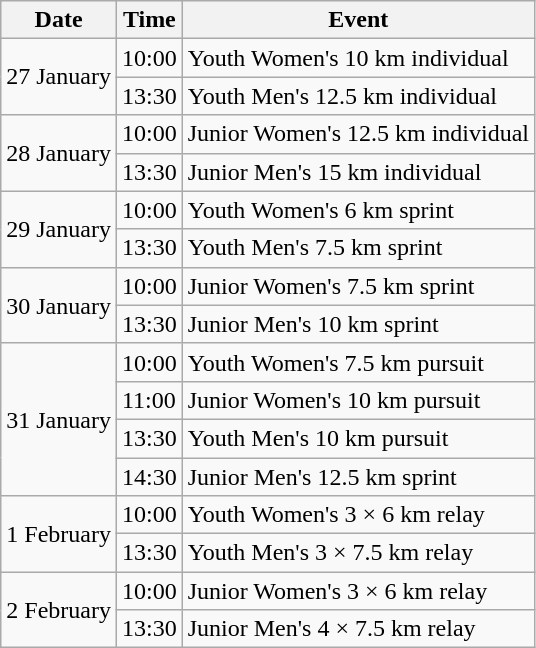<table class="wikitable">
<tr>
<th>Date</th>
<th>Time</th>
<th>Event</th>
</tr>
<tr>
<td rowspan=2>27 January</td>
<td>10:00</td>
<td>Youth Women's 10 km individual</td>
</tr>
<tr>
<td>13:30</td>
<td>Youth Men's 12.5 km individual</td>
</tr>
<tr>
<td rowspan=2>28 January</td>
<td>10:00</td>
<td>Junior Women's 12.5 km individual</td>
</tr>
<tr>
<td>13:30</td>
<td>Junior Men's 15 km individual</td>
</tr>
<tr>
<td rowspan=2>29 January</td>
<td>10:00</td>
<td>Youth Women's 6 km sprint</td>
</tr>
<tr>
<td>13:30</td>
<td>Youth Men's 7.5 km sprint</td>
</tr>
<tr>
<td rowspan=2>30 January</td>
<td>10:00</td>
<td>Junior Women's 7.5 km sprint</td>
</tr>
<tr>
<td>13:30</td>
<td>Junior Men's 10 km sprint</td>
</tr>
<tr>
<td rowspan=4>31 January</td>
<td>10:00</td>
<td>Youth Women's 7.5 km pursuit</td>
</tr>
<tr>
<td>11:00</td>
<td>Junior Women's 10 km pursuit</td>
</tr>
<tr>
<td>13:30</td>
<td>Youth Men's 10 km pursuit</td>
</tr>
<tr>
<td>14:30</td>
<td>Junior Men's 12.5 km sprint</td>
</tr>
<tr>
<td rowspan=2>1 February</td>
<td>10:00</td>
<td>Youth Women's 3 × 6 km relay</td>
</tr>
<tr>
<td>13:30</td>
<td>Youth Men's 3 × 7.5 km relay</td>
</tr>
<tr>
<td rowspan=2>2 February</td>
<td>10:00</td>
<td>Junior Women's 3 × 6 km relay</td>
</tr>
<tr>
<td>13:30</td>
<td>Junior Men's 4 × 7.5 km relay</td>
</tr>
</table>
